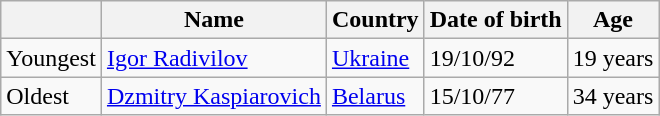<table class="wikitable">
<tr>
<th></th>
<th>Name</th>
<th>Country</th>
<th>Date of birth</th>
<th>Age</th>
</tr>
<tr>
<td>Youngest</td>
<td><a href='#'>Igor Radivilov</a></td>
<td> <a href='#'>Ukraine</a></td>
<td>19/10/92</td>
<td>19 years</td>
</tr>
<tr>
<td>Oldest</td>
<td><a href='#'>Dzmitry Kaspiarovich</a></td>
<td> <a href='#'>Belarus</a></td>
<td>15/10/77</td>
<td>34 years</td>
</tr>
</table>
